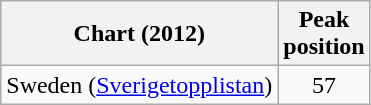<table class="wikitable">
<tr>
<th>Chart (2012)</th>
<th>Peak<br>position</th>
</tr>
<tr>
<td>Sweden (<a href='#'>Sverigetopplistan</a>)</td>
<td align="center">57</td>
</tr>
</table>
